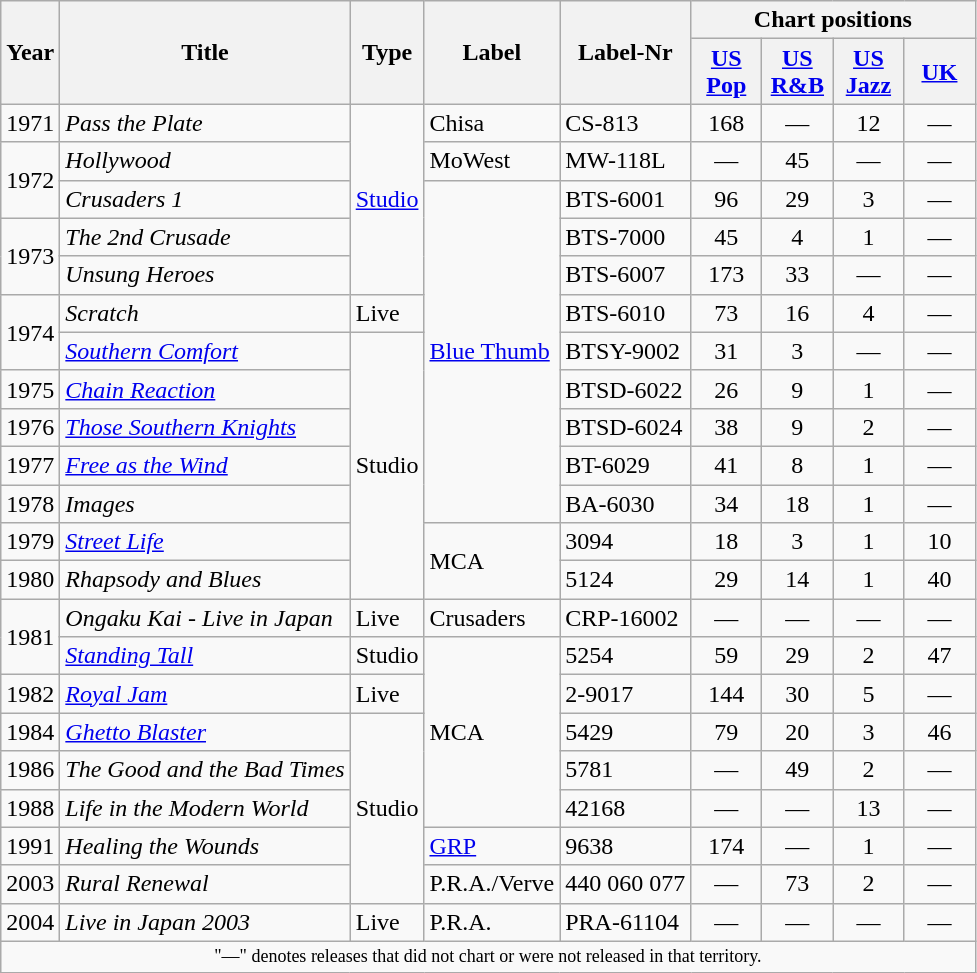<table class="wikitable">
<tr>
<th scope="col" rowspan="2">Year</th>
<th scope="col" rowspan="2">Title</th>
<th scope="col" rowspan="2">Type</th>
<th scope="col" rowspan="2">Label</th>
<th scope="col" rowspan="2">Label-Nr</th>
<th scope="col" colspan="4">Chart positions</th>
</tr>
<tr>
<th style="width:40px;"><a href='#'>US Pop</a><br></th>
<th style="width:40px;"><a href='#'>US R&B</a><br></th>
<th style="width:40px;"><a href='#'>US Jazz</a><br></th>
<th style="width:40px;"><a href='#'>UK</a><br></th>
</tr>
<tr>
<td>1971</td>
<td><em>Pass the Plate</em></td>
<td rowspan="5"><a href='#'>Studio</a></td>
<td>Chisa</td>
<td>CS-813</td>
<td align=center>168</td>
<td align=center>—</td>
<td align=center>12</td>
<td align=center>—</td>
</tr>
<tr>
<td rowspan="2">1972</td>
<td><em>Hollywood</em></td>
<td>MoWest</td>
<td>MW-118L</td>
<td align=center>—</td>
<td align=center>45</td>
<td align=center>—</td>
<td align=center>—</td>
</tr>
<tr>
<td><em>Crusaders 1</em></td>
<td rowspan="9"><a href='#'>Blue Thumb</a></td>
<td>BTS-6001</td>
<td align=center>96</td>
<td align=center>29</td>
<td align=center>3</td>
<td align=center>—</td>
</tr>
<tr>
<td rowspan="2">1973</td>
<td><em>The 2nd Crusade</em></td>
<td>BTS-7000</td>
<td align=center>45</td>
<td align=center>4</td>
<td align=center>1</td>
<td align=center>—</td>
</tr>
<tr>
<td><em>Unsung Heroes</em></td>
<td>BTS-6007</td>
<td align=center>173</td>
<td align=center>33</td>
<td align=center>—</td>
<td align=center>—</td>
</tr>
<tr>
<td rowspan="2">1974</td>
<td><em>Scratch</em></td>
<td>Live</td>
<td>BTS-6010</td>
<td align=center>73</td>
<td align=center>16</td>
<td align=center>4</td>
<td align=center>—</td>
</tr>
<tr>
<td><em><a href='#'>Southern Comfort</a></em></td>
<td rowspan="7">Studio</td>
<td>BTSY-9002</td>
<td align=center>31</td>
<td align=center>3</td>
<td align=center>—</td>
<td align=center>—</td>
</tr>
<tr>
<td>1975</td>
<td><em><a href='#'>Chain Reaction</a></em></td>
<td>BTSD-6022</td>
<td align=center>26</td>
<td align=center>9</td>
<td align=center>1</td>
<td align=center>—</td>
</tr>
<tr>
<td>1976</td>
<td><em><a href='#'>Those Southern Knights</a></em></td>
<td>BTSD-6024</td>
<td align=center>38</td>
<td align=center>9</td>
<td align=center>2</td>
<td align=center>—</td>
</tr>
<tr>
<td>1977</td>
<td><em><a href='#'>Free as the Wind</a></em></td>
<td>BT-6029</td>
<td align=center>41</td>
<td align=center>8</td>
<td align=center>1</td>
<td align=center>—</td>
</tr>
<tr>
<td>1978</td>
<td><em>Images</em></td>
<td>BA-6030</td>
<td align=center>34</td>
<td align=center>18</td>
<td align=center>1</td>
<td align=center>—</td>
</tr>
<tr>
<td>1979</td>
<td><em><a href='#'>Street Life</a></em></td>
<td rowspan="2">MCA</td>
<td>3094</td>
<td align=center>18</td>
<td align=center>3</td>
<td align=center>1</td>
<td align=center>10</td>
</tr>
<tr>
<td>1980</td>
<td><em>Rhapsody and Blues</em></td>
<td>5124</td>
<td align=center>29</td>
<td align=center>14</td>
<td align=center>1</td>
<td align=center>40</td>
</tr>
<tr>
<td rowspan="2">1981</td>
<td><em>Ongaku Kai - Live in Japan</em></td>
<td>Live</td>
<td>Crusaders</td>
<td>CRP-16002</td>
<td align=center>—</td>
<td align=center>—</td>
<td align=center>—</td>
<td align=center>—</td>
</tr>
<tr>
<td><em><a href='#'>Standing Tall</a></em></td>
<td>Studio</td>
<td rowspan="5">MCA</td>
<td>5254</td>
<td align=center>59</td>
<td align=center>29</td>
<td align=center>2</td>
<td align=center>47</td>
</tr>
<tr>
<td>1982</td>
<td><em><a href='#'>Royal Jam</a></em></td>
<td>Live</td>
<td>2-9017</td>
<td align=center>144</td>
<td align=center>30</td>
<td align=center>5</td>
<td align=center>—</td>
</tr>
<tr>
<td>1984</td>
<td><em><a href='#'>Ghetto Blaster</a></em></td>
<td rowspan="5">Studio</td>
<td>5429</td>
<td align=center>79</td>
<td align=center>20</td>
<td align=center>3</td>
<td align=center>46</td>
</tr>
<tr>
<td>1986</td>
<td><em>The Good and the Bad Times</em></td>
<td>5781</td>
<td align=center>—</td>
<td align=center>49</td>
<td align=center>2</td>
<td align=center>—</td>
</tr>
<tr>
<td>1988</td>
<td><em>Life in the Modern World</em></td>
<td>42168</td>
<td align=center>—</td>
<td align=center>—</td>
<td align=center>13</td>
<td align=center>—</td>
</tr>
<tr>
<td>1991</td>
<td><em>Healing the Wounds</em></td>
<td><a href='#'>GRP</a></td>
<td>9638</td>
<td align=center>174</td>
<td align=center>—</td>
<td align=center>1</td>
<td align=center>—</td>
</tr>
<tr>
<td>2003</td>
<td><em>Rural Renewal</em></td>
<td>P.R.A./Verve</td>
<td>440 060 077</td>
<td align=center>—</td>
<td align=center>73</td>
<td align=center>2</td>
<td align=center>—</td>
</tr>
<tr>
<td>2004</td>
<td><em>Live in Japan 2003</em></td>
<td>Live</td>
<td>P.R.A.</td>
<td>PRA-61104</td>
<td align=center>—</td>
<td align=center>—</td>
<td align=center>—</td>
<td align=center>—</td>
</tr>
<tr>
<td colspan="10" style="text-align:center; font-size:9pt;">"—" denotes releases that did not chart or were not released in that territory.</td>
</tr>
</table>
